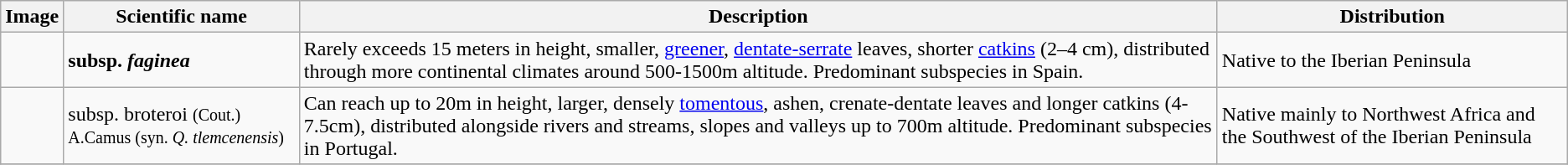<table class="wikitable">
<tr>
<th>Image</th>
<th>Scientific name</th>
<th>Description</th>
<th>Distribution</th>
</tr>
<tr>
<td></td>
<td><strong>subsp. <em>faginea<strong><em></td>
<td>Rarely exceeds 15 meters in height, smaller, <a href='#'>greener</a>, <a href='#'>dentate-serrate</a> leaves, shorter <a href='#'>catkins</a> (2–4 cm), distributed through more continental climates around 500-1500m altitude. Predominant subspecies in Spain.</td>
<td>Native to the Iberian Peninsula</td>
</tr>
<tr>
<td></td>
<td></strong>subsp. </em>broteroi</em></strong> <small>(Cout.) A.Camus (syn. <em>Q. tlemcenensis</em>)</small></td>
<td>Can reach up to 20m in height, larger, densely <a href='#'>tomentous</a>, ashen, crenate-dentate leaves and longer catkins (4-7.5cm), distributed alongside rivers and streams, slopes and valleys up to 700m altitude. Predominant subspecies in Portugal.</td>
<td>Native mainly to Northwest Africa and the Southwest of the Iberian Peninsula</td>
</tr>
<tr>
</tr>
</table>
